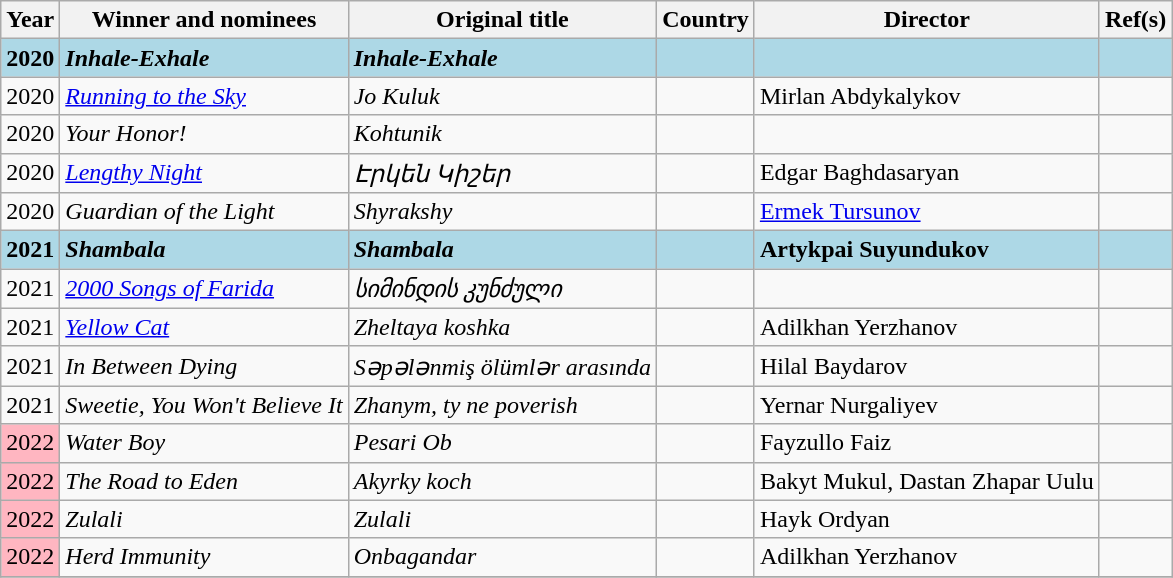<table class="wikitable sortable">
<tr>
<th scope="col">Year</th>
<th scope="col">Winner and nominees</th>
<th scope="col">Original title</th>
<th scope="col">Country</th>
<th scope="col">Director</th>
<th scope="col" class="unsortable">Ref(s)</th>
</tr>
<tr>
<td style="background-color:lightblue"><strong>2020</strong></td>
<td style="background-color:lightblue"><strong><em>Inhale-Exhale</em></strong></td>
<td style="background-color:lightblue"><strong><em>Inhale-Exhale</em></strong></td>
<td style="background-color:lightblue"><strong></strong></td>
<td style="background-color:lightblue"><strong></strong></td>
<td style="background-color:lightblue"></td>
</tr>
<tr>
<td>2020</td>
<td><em><a href='#'>Running to the Sky</a></em></td>
<td><em>Jo Kuluk</em></td>
<td></td>
<td>Mirlan Abdykalykov</td>
<td></td>
</tr>
<tr>
<td>2020</td>
<td><em>Your Honor!</em></td>
<td><em>Kohtunik</em></td>
<td></td>
<td></td>
<td></td>
</tr>
<tr>
<td>2020</td>
<td><em><a href='#'>Lengthy Night</a></em></td>
<td><em>Էրկեն Կիշեր</em></td>
<td></td>
<td>Edgar Baghdasaryan</td>
<td></td>
</tr>
<tr>
<td>2020</td>
<td><em>Guardian of the Light</em></td>
<td><em>Shyrakshy</em></td>
<td></td>
<td><a href='#'>Ermek Tursunov</a></td>
<td></td>
</tr>
<tr>
<td style="background-color:lightblue"><strong>2021</strong></td>
<td style="background-color:lightblue"><strong><em>Shambala</em></strong></td>
<td style="background-color:lightblue"><strong><em>Shambala</em></strong></td>
<td style="background-color:lightblue"><strong></strong></td>
<td style="background-color:lightblue"><strong>Artykpai Suyundukov</strong></td>
<td style="background-color:lightblue"></td>
</tr>
<tr>
<td>2021</td>
<td><em><a href='#'>2000 Songs of Farida</a></em></td>
<td><em>სიმინდის კუნძული</em></td>
<td></td>
<td></td>
<td></td>
</tr>
<tr>
<td>2021</td>
<td><em><a href='#'>Yellow Cat</a></em></td>
<td><em>Zheltaya koshka</em></td>
<td></td>
<td>Adilkhan Yerzhanov</td>
<td></td>
</tr>
<tr>
<td>2021</td>
<td><em>In Between Dying</em></td>
<td><em>Səpələnmiş ölümlər arasında</em></td>
<td></td>
<td>Hilal Baydarov</td>
<td></td>
</tr>
<tr>
<td>2021</td>
<td><em>Sweetie, You Won't Believe It</em></td>
<td><em>Zhanym, ty ne poverish</em></td>
<td></td>
<td>Yernar Nurgaliyev</td>
<td></td>
</tr>
<tr>
<td style="background-color:lightpink">2022</td>
<td><em>Water Boy</em></td>
<td><em>Pesari Ob</em></td>
<td></td>
<td>Fayzullo Faiz</td>
<td></td>
</tr>
<tr>
<td style="background-color:lightpink">2022</td>
<td><em>The Road to Eden</em></td>
<td><em>Akyrky koch</em></td>
<td></td>
<td>Bakyt Mukul, Dastan Zhapar Uulu</td>
<td></td>
</tr>
<tr>
<td style="background-color:lightpink">2022</td>
<td><em>Zulali</em></td>
<td><em>Zulali</em></td>
<td></td>
<td>Hayk Ordyan</td>
<td></td>
</tr>
<tr>
<td style="background-color:lightpink">2022</td>
<td><em>Herd Immunity</em></td>
<td><em>Onbagandar</em></td>
<td></td>
<td>Adilkhan Yerzhanov</td>
<td></td>
</tr>
<tr>
</tr>
</table>
